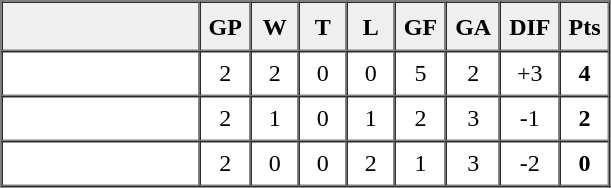<table border=1 cellpadding=5 cellspacing=0>
<tr>
<th bgcolor="#efefef" width="120">　</th>
<th bgcolor="#efefef" width="20">GP</th>
<th bgcolor="#efefef" width="20">W</th>
<th bgcolor="#efefef" width="20">T</th>
<th bgcolor="#efefef" width="20">L</th>
<th bgcolor="#efefef" width="20">GF</th>
<th bgcolor="#efefef" width="20">GA</th>
<th bgcolor="#efefef" width="20">DIF</th>
<th bgcolor="#efefef" width="20">Pts</th>
</tr>
<tr align=center>
<td align=left><strong></strong></td>
<td>2</td>
<td>2</td>
<td>0</td>
<td>0</td>
<td>5</td>
<td>2</td>
<td>+3</td>
<td><strong>4</strong></td>
</tr>
<tr align=center>
<td align=left><strong><em></em></strong></td>
<td>2</td>
<td>1</td>
<td>0</td>
<td>1</td>
<td>2</td>
<td>3</td>
<td>-1</td>
<td><strong>2</strong></td>
</tr>
<tr align=center>
<td align=left></td>
<td>2</td>
<td>0</td>
<td>0</td>
<td>2</td>
<td>1</td>
<td>3</td>
<td>-2</td>
<td><strong>0</strong></td>
</tr>
</table>
